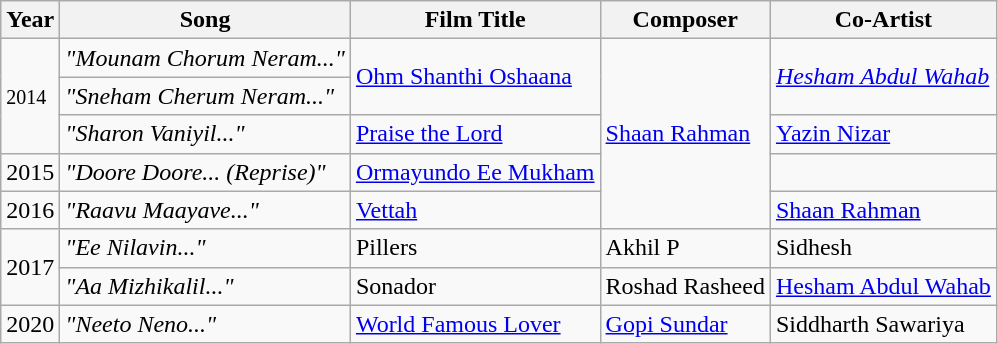<table class="wikitable sortable">
<tr>
<th>Year</th>
<th>Song</th>
<th>Film Title</th>
<th>Composer</th>
<th>Co-Artist</th>
</tr>
<tr>
<td rowspan="3"><small>2014</small></td>
<td><em>"Mounam Chorum Neram..."</em></td>
<td rowspan="2"><a href='#'>Ohm Shanthi Oshaana</a></td>
<td rowspan="5"><a href='#'>Shaan Rahman</a></td>
<td rowspan="2"><em><a href='#'>Hesham Abdul Wahab</a></em></td>
</tr>
<tr>
<td><em>"Sneham Cherum Neram..."</em></td>
</tr>
<tr>
<td><em>"Sharon Vaniyil..."</em></td>
<td><a href='#'>Praise the Lord</a></td>
<td><a href='#'>Yazin Nizar</a></td>
</tr>
<tr>
<td>2015</td>
<td><em>"Doore Doore... (Reprise)"</em></td>
<td><a href='#'>Ormayundo Ee Mukham</a></td>
<td></td>
</tr>
<tr>
<td>2016</td>
<td><em>"Raavu Maayave..."</em></td>
<td><a href='#'>Vettah</a></td>
<td><a href='#'>Shaan Rahman</a></td>
</tr>
<tr>
<td rowspan="2">2017</td>
<td><em>"Ee Nilavin..."</em></td>
<td>Pillers</td>
<td>Akhil P</td>
<td>Sidhesh</td>
</tr>
<tr>
<td><em>"Aa Mizhikalil..."</em></td>
<td>Sonador</td>
<td>Roshad Rasheed</td>
<td><a href='#'>Hesham Abdul Wahab</a></td>
</tr>
<tr>
<td>2020</td>
<td><em>"Neeto Neno..."</em></td>
<td><a href='#'>World Famous Lover</a></td>
<td><a href='#'>Gopi Sundar</a></td>
<td>Siddharth Sawariya</td>
</tr>
</table>
